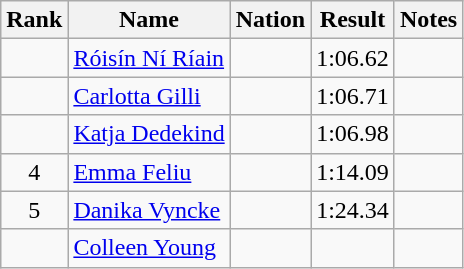<table class="wikitable sortable" style="text-align:center">
<tr>
<th>Rank</th>
<th>Name</th>
<th>Nation</th>
<th>Result</th>
<th>Notes</th>
</tr>
<tr>
<td></td>
<td align=left><a href='#'>Róisín Ní Ríain</a></td>
<td align="left"></td>
<td>1:06.62</td>
<td></td>
</tr>
<tr>
<td></td>
<td align=left><a href='#'>Carlotta Gilli</a></td>
<td align=left></td>
<td>1:06.71</td>
<td></td>
</tr>
<tr>
<td></td>
<td align=left><a href='#'>Katja Dedekind</a></td>
<td align=left></td>
<td>1:06.98</td>
<td></td>
</tr>
<tr>
<td>4</td>
<td align=left><a href='#'>Emma Feliu</a></td>
<td align="left"></td>
<td>1:14.09</td>
<td></td>
</tr>
<tr>
<td>5</td>
<td align=left><a href='#'>Danika Vyncke</a></td>
<td align=left></td>
<td>1:24.34</td>
<td></td>
</tr>
<tr>
<td></td>
<td align=left><a href='#'>Colleen Young</a></td>
<td align="left"></td>
<td data-sort-value=9:99.99></td>
<td></td>
</tr>
</table>
